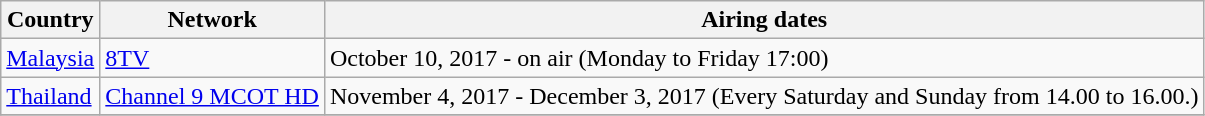<table class="wikitable">
<tr>
<th>Country</th>
<th>Network</th>
<th>Airing dates</th>
</tr>
<tr>
<td> <a href='#'>Malaysia</a></td>
<td><a href='#'>8TV</a></td>
<td>October 10, 2017 - on air (Monday to Friday 17:00)</td>
</tr>
<tr>
<td> <a href='#'>Thailand</a></td>
<td><a href='#'>Channel 9 MCOT HD</a></td>
<td>November 4, 2017 - December 3, 2017 (Every Saturday and Sunday from 14.00 to 16.00.)</td>
</tr>
<tr>
</tr>
</table>
